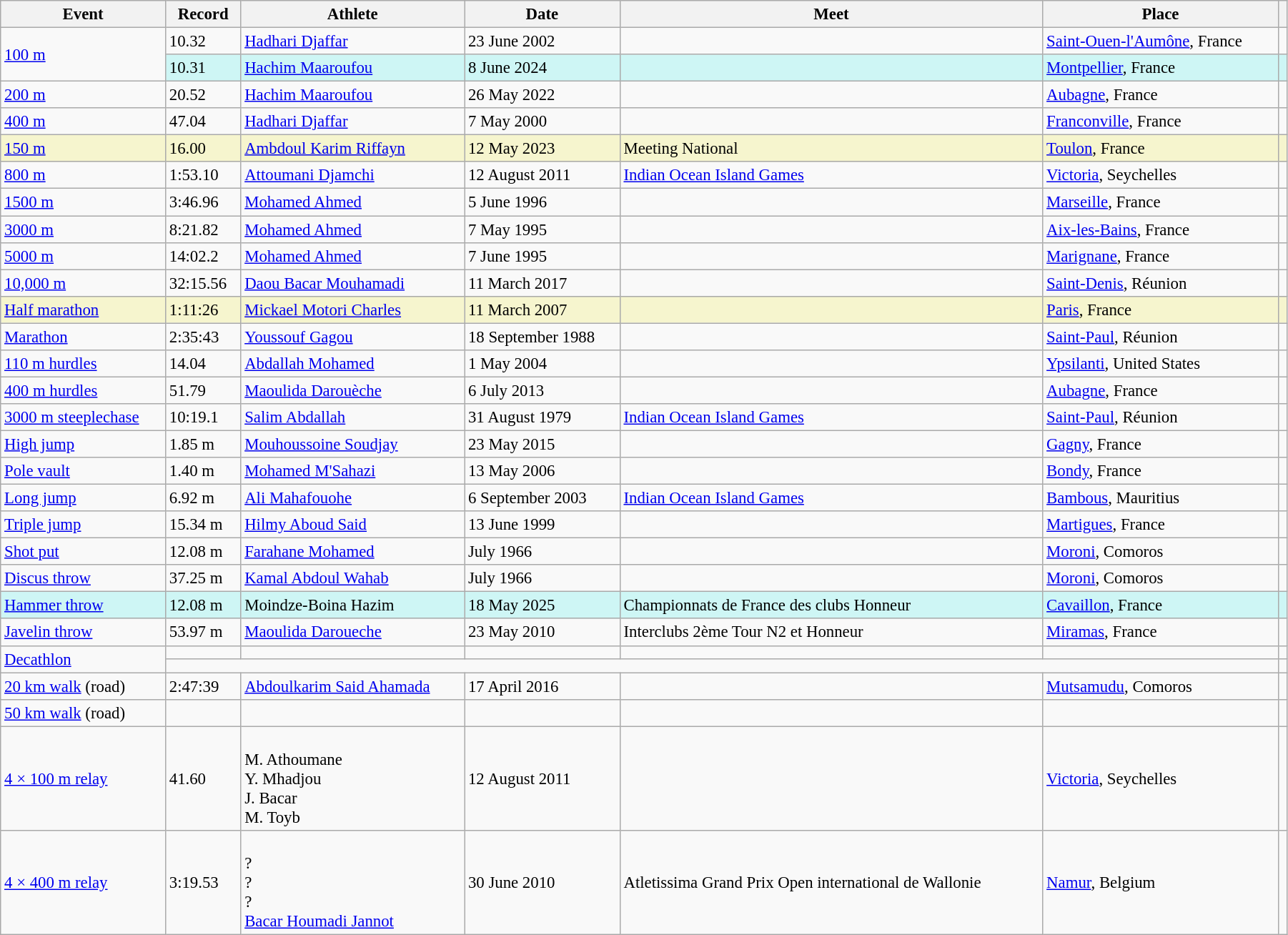<table class="wikitable" style="font-size:95%; width: 95%;">
<tr>
<th>Event</th>
<th>Record</th>
<th>Athlete</th>
<th>Date</th>
<th>Meet</th>
<th>Place</th>
<th></th>
</tr>
<tr>
<td rowspan=2><a href='#'>100 m</a></td>
<td>10.32 </td>
<td><a href='#'>Hadhari Djaffar</a></td>
<td>23 June 2002</td>
<td></td>
<td><a href='#'>Saint-Ouen-l'Aumône</a>, France</td>
<td></td>
</tr>
<tr style="background:#cef6f5;">
<td>10.31 </td>
<td><a href='#'>Hachim Maaroufou</a></td>
<td>8 June 2024</td>
<td></td>
<td><a href='#'>Montpellier</a>, France</td>
<td></td>
</tr>
<tr>
<td><a href='#'>200 m</a></td>
<td>20.52 </td>
<td><a href='#'>Hachim Maaroufou</a></td>
<td>26 May 2022</td>
<td></td>
<td><a href='#'>Aubagne</a>, France</td>
<td></td>
</tr>
<tr>
<td><a href='#'>400 m</a></td>
<td>47.04</td>
<td><a href='#'>Hadhari Djaffar</a></td>
<td>7 May 2000</td>
<td></td>
<td><a href='#'>Franconville</a>, France</td>
<td></td>
</tr>
<tr style="background:#f6F5CE;">
<td><a href='#'>150 m</a></td>
<td>16.00 </td>
<td><a href='#'>Ambdoul Karim Riffayn</a></td>
<td>12 May 2023</td>
<td>Meeting National</td>
<td><a href='#'>Toulon</a>, France</td>
<td></td>
</tr>
<tr>
<td><a href='#'>800 m</a></td>
<td>1:53.10</td>
<td><a href='#'>Attoumani Djamchi</a></td>
<td>12 August 2011</td>
<td><a href='#'>Indian Ocean Island Games</a></td>
<td><a href='#'>Victoria</a>, Seychelles</td>
<td></td>
</tr>
<tr>
<td><a href='#'>1500 m</a></td>
<td>3:46.96</td>
<td><a href='#'>Mohamed Ahmed</a></td>
<td>5 June 1996</td>
<td></td>
<td><a href='#'>Marseille</a>, France</td>
<td></td>
</tr>
<tr>
<td><a href='#'>3000 m</a></td>
<td>8:21.82</td>
<td><a href='#'>Mohamed Ahmed</a></td>
<td>7 May 1995</td>
<td></td>
<td><a href='#'>Aix-les-Bains</a>, France</td>
<td></td>
</tr>
<tr>
<td><a href='#'>5000 m</a></td>
<td>14:02.2</td>
<td><a href='#'>Mohamed Ahmed</a></td>
<td>7 June 1995</td>
<td></td>
<td><a href='#'>Marignane</a>, France</td>
<td></td>
</tr>
<tr>
<td><a href='#'>10,000 m</a></td>
<td>32:15.56</td>
<td><a href='#'>Daou Bacar Mouhamadi</a></td>
<td>11 March 2017</td>
<td></td>
<td><a href='#'>Saint-Denis</a>, Réunion</td>
<td></td>
</tr>
<tr style="background:#f6F5CE;">
<td><a href='#'>Half marathon</a></td>
<td>1:11:26</td>
<td><a href='#'>Mickael Motori Charles</a></td>
<td>11 March 2007</td>
<td></td>
<td><a href='#'>Paris</a>, France</td>
<td></td>
</tr>
<tr>
<td><a href='#'>Marathon</a></td>
<td>2:35:43</td>
<td><a href='#'>Youssouf Gagou</a></td>
<td>18 September 1988</td>
<td></td>
<td><a href='#'>Saint-Paul</a>, Réunion</td>
<td></td>
</tr>
<tr>
<td><a href='#'>110 m hurdles</a></td>
<td>14.04 </td>
<td><a href='#'>Abdallah Mohamed</a></td>
<td>1 May 2004</td>
<td></td>
<td><a href='#'>Ypsilanti</a>, United States</td>
<td></td>
</tr>
<tr>
<td><a href='#'>400 m hurdles</a></td>
<td>51.79</td>
<td><a href='#'>Maoulida Darouèche</a></td>
<td>6 July 2013</td>
<td></td>
<td><a href='#'>Aubagne</a>, France</td>
<td></td>
</tr>
<tr>
<td><a href='#'>3000 m steeplechase</a></td>
<td>10:19.1 </td>
<td><a href='#'>Salim Abdallah</a></td>
<td>31 August 1979</td>
<td><a href='#'>Indian Ocean Island Games</a></td>
<td><a href='#'>Saint-Paul</a>, Réunion</td>
<td></td>
</tr>
<tr>
<td><a href='#'>High jump</a></td>
<td>1.85 m</td>
<td><a href='#'>Mouhoussoine Soudjay</a></td>
<td>23 May 2015</td>
<td></td>
<td><a href='#'>Gagny</a>, France</td>
<td></td>
</tr>
<tr>
<td><a href='#'>Pole vault</a></td>
<td>1.40 m</td>
<td><a href='#'>Mohamed M'Sahazi</a></td>
<td>13 May 2006</td>
<td></td>
<td><a href='#'>Bondy</a>, France</td>
<td></td>
</tr>
<tr>
<td><a href='#'>Long jump</a></td>
<td>6.92 m</td>
<td><a href='#'>Ali Mahafouohe</a></td>
<td>6 September 2003</td>
<td><a href='#'>Indian Ocean Island Games</a></td>
<td><a href='#'>Bambous</a>, Mauritius</td>
<td></td>
</tr>
<tr>
<td><a href='#'>Triple jump</a></td>
<td>15.34 m</td>
<td><a href='#'>Hilmy Aboud Said</a></td>
<td>13 June 1999</td>
<td></td>
<td><a href='#'>Martigues</a>, France</td>
<td></td>
</tr>
<tr>
<td><a href='#'>Shot put</a></td>
<td>12.08 m</td>
<td><a href='#'>Farahane Mohamed</a></td>
<td>July 1966</td>
<td></td>
<td><a href='#'>Moroni</a>, Comoros</td>
<td></td>
</tr>
<tr>
<td><a href='#'>Discus throw</a></td>
<td>37.25 m</td>
<td><a href='#'>Kamal Abdoul Wahab</a></td>
<td>July 1966</td>
<td></td>
<td><a href='#'>Moroni</a>, Comoros</td>
<td></td>
</tr>
<tr style="background:#cef6f5;">
<td><a href='#'>Hammer throw</a></td>
<td>12.08 m</td>
<td>Moindze-Boina Hazim</td>
<td>18 May 2025</td>
<td>Championnats de France des clubs Honneur</td>
<td><a href='#'>Cavaillon</a>, France</td>
<td></td>
</tr>
<tr>
<td><a href='#'>Javelin throw</a></td>
<td>53.97 m</td>
<td><a href='#'>Maoulida Daroueche</a></td>
<td>23 May 2010</td>
<td>Interclubs 2ème Tour N2 et Honneur</td>
<td><a href='#'>Miramas</a>, France</td>
<td></td>
</tr>
<tr>
<td rowspan=2><a href='#'>Decathlon</a></td>
<td></td>
<td></td>
<td></td>
<td></td>
<td></td>
<td></td>
</tr>
<tr>
<td colspan=5></td>
<td></td>
</tr>
<tr>
<td><a href='#'>20 km walk</a> (road)</td>
<td>2:47:39</td>
<td><a href='#'>Abdoulkarim Said Ahamada</a></td>
<td>17 April 2016</td>
<td></td>
<td><a href='#'>Mutsamudu</a>, Comoros</td>
<td></td>
</tr>
<tr>
<td><a href='#'>50 km walk</a> (road)</td>
<td></td>
<td></td>
<td></td>
<td></td>
<td></td>
<td></td>
</tr>
<tr>
<td><a href='#'>4 × 100 m relay</a></td>
<td>41.60</td>
<td><br>M. Athoumane<br>Y. Mhadjou<br>J. Bacar<br>M. Toyb</td>
<td>12 August 2011</td>
<td></td>
<td><a href='#'>Victoria</a>, Seychelles</td>
<td></td>
</tr>
<tr>
<td><a href='#'>4 × 400 m relay</a></td>
<td>3:19.53</td>
<td><br>?<br>?<br>?<br><a href='#'>Bacar Houmadi Jannot</a></td>
<td>30 June 2010</td>
<td>Atletissima Grand Prix Open international de Wallonie</td>
<td><a href='#'>Namur</a>, Belgium</td>
<td></td>
</tr>
</table>
